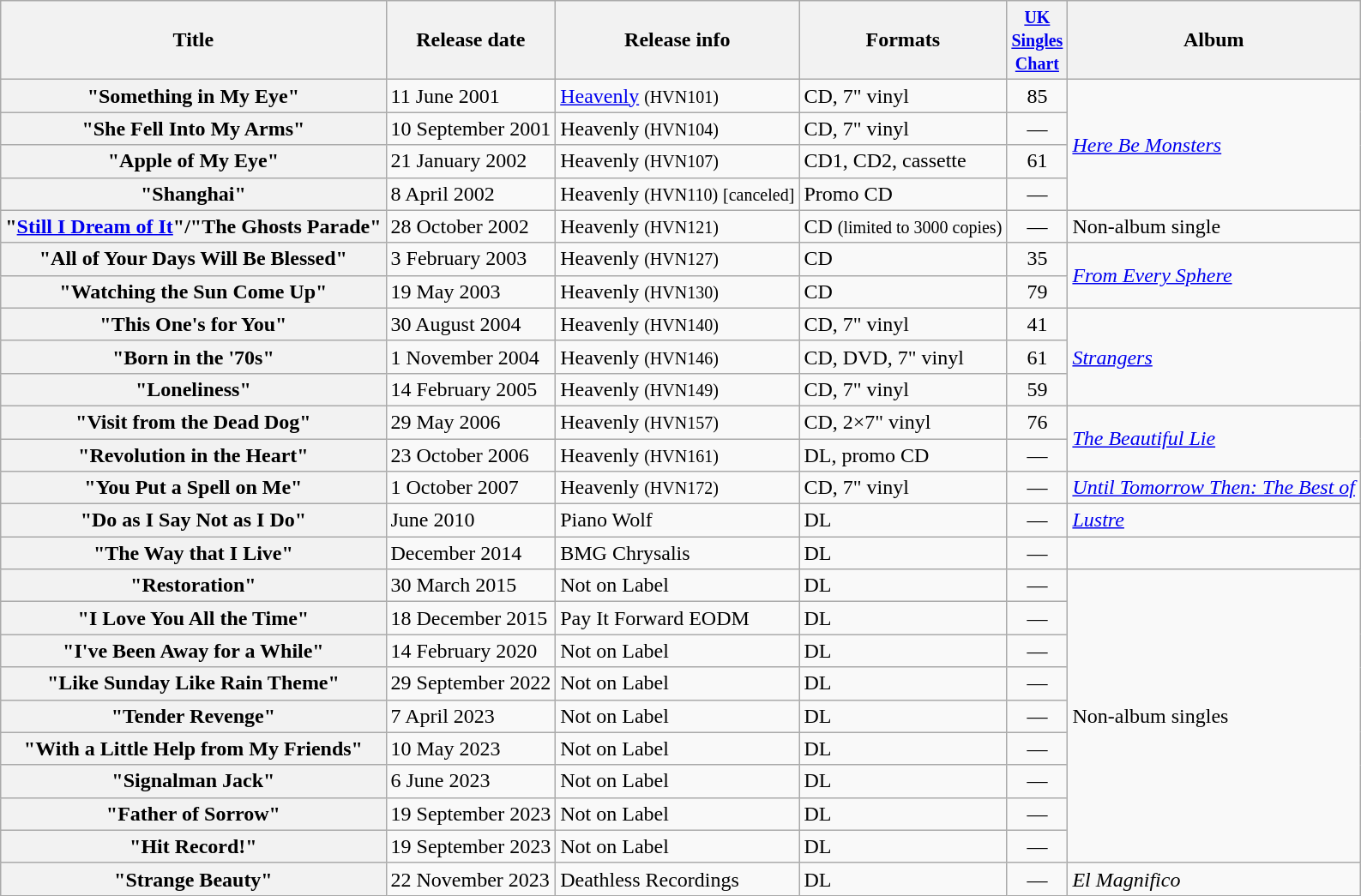<table class="wikitable plainrowheaders">
<tr>
<th scope="col">Title</th>
<th scope="col">Release date</th>
<th scope="col">Release info</th>
<th scope="col">Formats</th>
<th scope="col" width="40"><small><a href='#'>UK Singles Chart</a></small><br></th>
<th scope="col">Album</th>
</tr>
<tr>
<th scope="row">"Something in My Eye"</th>
<td>11 June 2001</td>
<td><a href='#'>Heavenly</a> <small>(HVN101)</small></td>
<td>CD, 7" vinyl</td>
<td align="center">85</td>
<td rowspan="4"><em><a href='#'>Here Be Monsters</a></em></td>
</tr>
<tr>
<th scope="row">"She Fell Into My Arms"</th>
<td>10 September 2001</td>
<td>Heavenly <small>(HVN104)</small></td>
<td>CD, 7" vinyl</td>
<td align="center">—</td>
</tr>
<tr>
<th scope="row">"Apple of My Eye"</th>
<td>21 January 2002</td>
<td>Heavenly <small>(HVN107)</small></td>
<td>CD1, CD2, cassette</td>
<td align="center">61</td>
</tr>
<tr>
<th scope="row">"Shanghai"</th>
<td>8 April 2002</td>
<td>Heavenly <small>(HVN110)</small> <small>[canceled]</small></td>
<td>Promo CD</td>
<td align="center">—</td>
</tr>
<tr>
<th scope="row">"<a href='#'>Still I Dream of It</a>"/"The Ghosts Parade"</th>
<td>28 October 2002</td>
<td>Heavenly <small>(HVN121)</small></td>
<td>CD <small>(limited to 3000 copies)</small></td>
<td align="center">—</td>
<td>Non-album single</td>
</tr>
<tr>
<th scope="row">"All of Your Days Will Be Blessed"</th>
<td>3 February 2003</td>
<td>Heavenly <small>(HVN127)</small></td>
<td>CD</td>
<td align="center">35</td>
<td rowspan="2"><em><a href='#'>From Every Sphere</a></em></td>
</tr>
<tr>
<th scope="row">"Watching the Sun Come Up"</th>
<td>19 May 2003</td>
<td>Heavenly <small>(HVN130)</small></td>
<td>CD</td>
<td align="center">79</td>
</tr>
<tr>
<th scope="row">"This One's for You"</th>
<td>30 August 2004</td>
<td>Heavenly <small>(HVN140)</small></td>
<td>CD, 7" vinyl</td>
<td align="center">41</td>
<td rowspan="3"><em><a href='#'>Strangers</a></em></td>
</tr>
<tr>
<th scope="row">"Born in the '70s"</th>
<td>1 November 2004</td>
<td>Heavenly <small>(HVN146)</small></td>
<td>CD, DVD, 7" vinyl</td>
<td align="center">61</td>
</tr>
<tr>
<th scope="row">"Loneliness"</th>
<td>14 February 2005</td>
<td>Heavenly <small>(HVN149)</small></td>
<td>CD, 7" vinyl</td>
<td align="center">59</td>
</tr>
<tr>
<th scope="row">"Visit from the Dead Dog"</th>
<td>29 May 2006</td>
<td>Heavenly <small>(HVN157)</small></td>
<td>CD, 2×7" vinyl</td>
<td align="center">76</td>
<td rowspan="2"><em><a href='#'>The Beautiful Lie</a></em></td>
</tr>
<tr>
<th scope="row">"Revolution in the Heart"</th>
<td>23 October 2006</td>
<td>Heavenly <small>(HVN161)</small></td>
<td>DL, promo CD</td>
<td align="center">—</td>
</tr>
<tr>
<th scope="row">"You Put a Spell on Me"</th>
<td>1 October 2007</td>
<td>Heavenly <small>(HVN172)</small></td>
<td>CD, 7" vinyl</td>
<td align="center">—</td>
<td><em><a href='#'>Until Tomorrow Then: The Best of</a></em></td>
</tr>
<tr>
<th scope="row">"Do as I Say Not as I Do"</th>
<td>June 2010</td>
<td>Piano Wolf</td>
<td>DL</td>
<td align="center">—</td>
<td><em><a href='#'>Lustre</a></em></td>
</tr>
<tr>
<th scope="row">"The Way that I Live"</th>
<td>December 2014</td>
<td>BMG Chrysalis</td>
<td>DL</td>
<td align="center">—</td>
<td></td>
</tr>
<tr>
<th scope="row">"Restoration"</th>
<td>30 March 2015</td>
<td>Not on Label</td>
<td>DL</td>
<td align="center">—</td>
<td rowspan="9">Non-album singles</td>
</tr>
<tr>
<th scope="row">"I Love You All the Time"</th>
<td>18 December 2015</td>
<td>Pay It Forward EODM</td>
<td>DL</td>
<td align="center">—</td>
</tr>
<tr>
<th scope="row">"I've Been Away for a While"</th>
<td>14 February 2020</td>
<td>Not on Label</td>
<td>DL</td>
<td align="center">—</td>
</tr>
<tr>
<th scope="row">"Like Sunday Like Rain Theme"</th>
<td>29 September 2022</td>
<td>Not on Label</td>
<td>DL</td>
<td align="center">—</td>
</tr>
<tr>
<th scope="row">"Tender Revenge"</th>
<td>7 April 2023</td>
<td>Not on Label</td>
<td>DL</td>
<td align="center">—</td>
</tr>
<tr>
<th scope="row">"With a Little Help from My Friends"</th>
<td>10 May 2023</td>
<td>Not on Label</td>
<td>DL</td>
<td align="center">—</td>
</tr>
<tr>
<th scope="row">"Signalman Jack"</th>
<td>6 June 2023</td>
<td>Not on Label</td>
<td>DL</td>
<td align="center">—</td>
</tr>
<tr>
<th scope="row">"Father of Sorrow"</th>
<td>19 September 2023</td>
<td>Not on Label</td>
<td>DL</td>
<td align="center">—</td>
</tr>
<tr>
<th scope="row">"Hit Record!"</th>
<td>19 September 2023</td>
<td>Not on Label</td>
<td>DL</td>
<td align="center">—</td>
</tr>
<tr>
<th scope="row">"Strange Beauty"</th>
<td>22 November 2023</td>
<td>Deathless Recordings</td>
<td>DL</td>
<td align="center">—</td>
<td><em>El Magnifico</em></td>
</tr>
</table>
